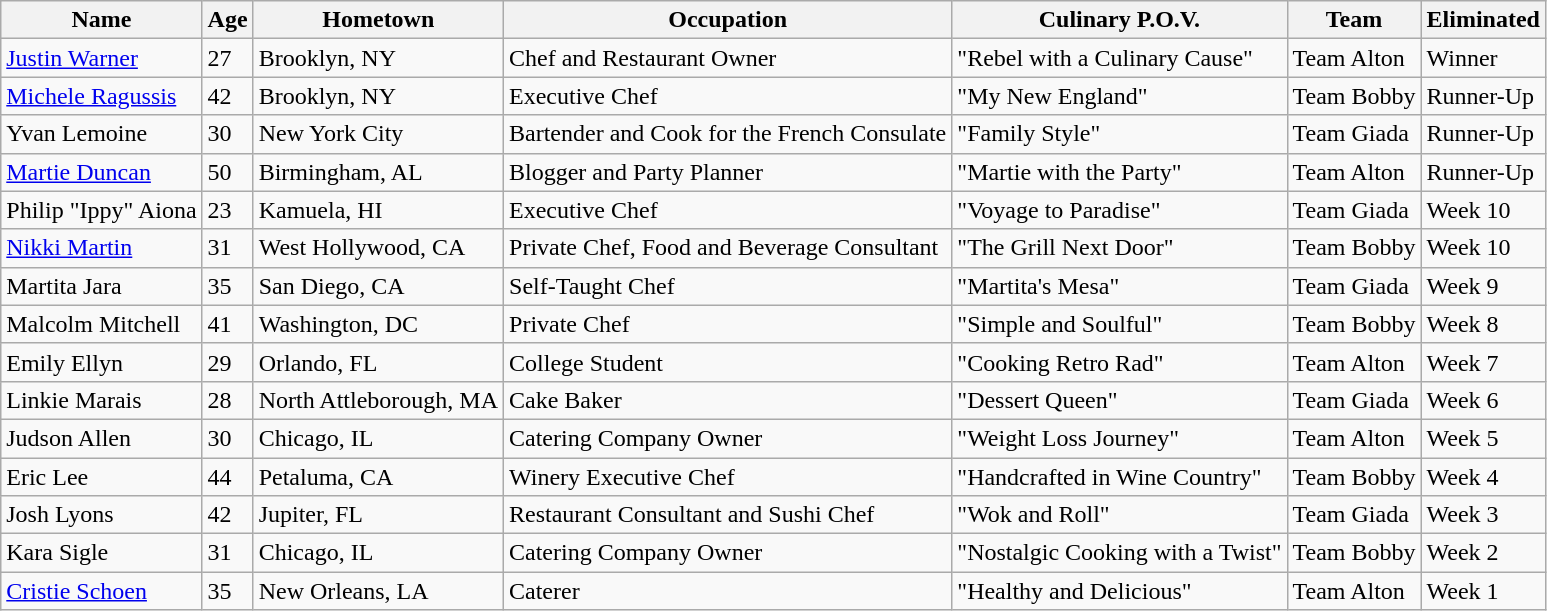<table class="wikitable">
<tr>
<th>Name</th>
<th>Age</th>
<th>Hometown</th>
<th>Occupation</th>
<th>Culinary P.O.V.</th>
<th>Team</th>
<th>Eliminated</th>
</tr>
<tr>
<td><a href='#'>Justin Warner</a></td>
<td>27</td>
<td>Brooklyn, NY</td>
<td>Chef and Restaurant Owner</td>
<td>"Rebel with a Culinary Cause"</td>
<td>Team Alton</td>
<td>Winner</td>
</tr>
<tr>
<td><a href='#'>Michele Ragussis</a></td>
<td>42</td>
<td>Brooklyn, NY</td>
<td>Executive Chef</td>
<td>"My New England"</td>
<td>Team Bobby</td>
<td>Runner-Up</td>
</tr>
<tr>
<td>Yvan Lemoine</td>
<td>30</td>
<td>New York City</td>
<td>Bartender and Cook for the French Consulate</td>
<td>"Family Style"</td>
<td>Team Giada</td>
<td>Runner-Up</td>
</tr>
<tr>
<td><a href='#'>Martie Duncan</a></td>
<td>50</td>
<td>Birmingham, AL</td>
<td>Blogger and Party Planner</td>
<td>"Martie with the Party"</td>
<td>Team Alton</td>
<td>Runner-Up</td>
</tr>
<tr |>
<td>Philip "Ippy" Aiona</td>
<td>23</td>
<td>Kamuela, HI</td>
<td>Executive Chef</td>
<td>"Voyage to Paradise"</td>
<td>Team Giada</td>
<td>Week 10</td>
</tr>
<tr>
<td><a href='#'>Nikki Martin</a></td>
<td>31</td>
<td>West Hollywood, CA</td>
<td>Private Chef, Food and Beverage Consultant</td>
<td>"The Grill Next Door"</td>
<td>Team Bobby</td>
<td>Week 10</td>
</tr>
<tr>
<td>Martita Jara</td>
<td>35</td>
<td>San Diego, CA</td>
<td>Self-Taught Chef</td>
<td>"Martita's Mesa"</td>
<td>Team Giada</td>
<td>Week 9</td>
</tr>
<tr>
<td>Malcolm Mitchell</td>
<td>41</td>
<td>Washington, DC</td>
<td>Private Chef</td>
<td>"Simple and Soulful"</td>
<td>Team Bobby</td>
<td>Week 8</td>
</tr>
<tr>
<td>Emily Ellyn</td>
<td>29</td>
<td>Orlando, FL</td>
<td>College Student</td>
<td>"Cooking Retro Rad"</td>
<td>Team Alton</td>
<td>Week 7</td>
</tr>
<tr>
<td>Linkie Marais</td>
<td>28</td>
<td>North Attleborough, MA</td>
<td>Cake Baker</td>
<td>"Dessert Queen"</td>
<td>Team Giada</td>
<td>Week 6</td>
</tr>
<tr>
<td>Judson Allen</td>
<td>30</td>
<td>Chicago, IL</td>
<td>Catering Company Owner</td>
<td>"Weight Loss Journey"</td>
<td>Team Alton</td>
<td>Week 5</td>
</tr>
<tr>
<td>Eric Lee</td>
<td>44</td>
<td>Petaluma, CA</td>
<td>Winery Executive Chef</td>
<td>"Handcrafted in Wine Country"</td>
<td>Team Bobby</td>
<td>Week 4</td>
</tr>
<tr>
<td>Josh Lyons</td>
<td>42</td>
<td>Jupiter, FL</td>
<td>Restaurant Consultant and Sushi Chef</td>
<td>"Wok and Roll"</td>
<td>Team Giada</td>
<td>Week 3</td>
</tr>
<tr>
<td>Kara Sigle</td>
<td>31</td>
<td>Chicago, IL</td>
<td>Catering Company Owner</td>
<td>"Nostalgic Cooking with a Twist"</td>
<td>Team Bobby</td>
<td>Week 2</td>
</tr>
<tr>
<td><a href='#'>Cristie Schoen</a></td>
<td>35</td>
<td>New Orleans, LA</td>
<td>Caterer</td>
<td>"Healthy and Delicious"</td>
<td>Team Alton</td>
<td>Week 1</td>
</tr>
</table>
